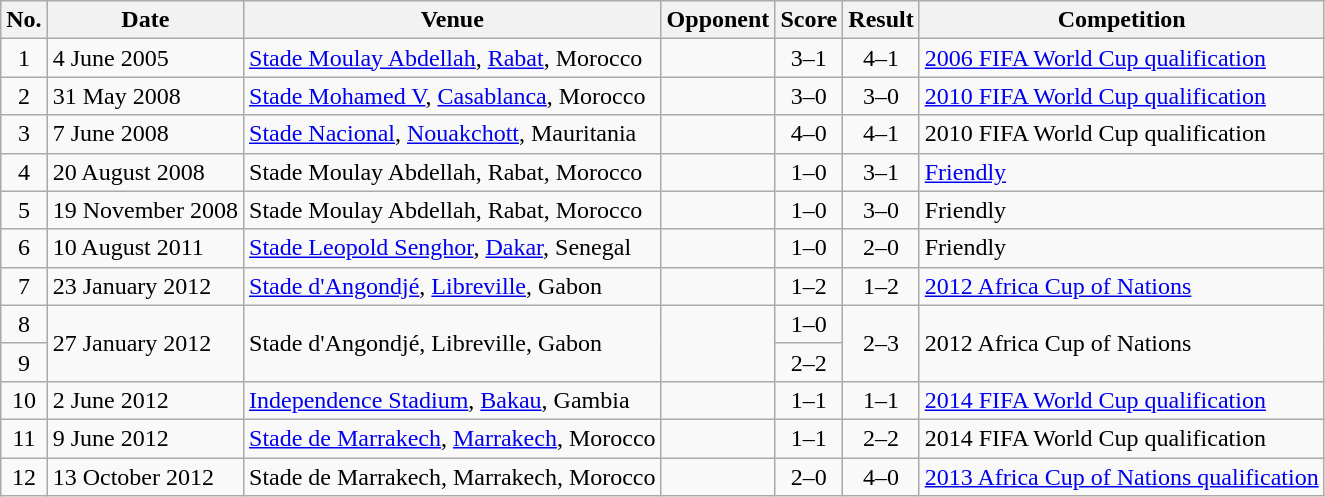<table class="wikitable sortable">
<tr>
<th scope="col">No.</th>
<th scope="col">Date</th>
<th scope="col">Venue</th>
<th scope="col">Opponent</th>
<th scope="col">Score</th>
<th scope="col">Result</th>
<th scope="col">Competition</th>
</tr>
<tr>
<td align="center">1</td>
<td>4 June 2005</td>
<td><a href='#'>Stade Moulay Abdellah</a>, <a href='#'>Rabat</a>, Morocco</td>
<td></td>
<td align="center">3–1</td>
<td align="center">4–1</td>
<td><a href='#'>2006 FIFA World Cup qualification</a></td>
</tr>
<tr>
<td align="center">2</td>
<td>31 May 2008</td>
<td><a href='#'>Stade Mohamed V</a>, <a href='#'>Casablanca</a>, Morocco</td>
<td></td>
<td align="center">3–0</td>
<td align="center">3–0</td>
<td><a href='#'>2010 FIFA World Cup qualification</a></td>
</tr>
<tr>
<td align="center">3</td>
<td>7 June 2008</td>
<td><a href='#'>Stade Nacional</a>, <a href='#'>Nouakchott</a>, Mauritania</td>
<td></td>
<td align="center">4–0</td>
<td align="center">4–1</td>
<td>2010 FIFA World Cup qualification</td>
</tr>
<tr>
<td align="center">4</td>
<td>20 August 2008</td>
<td>Stade Moulay Abdellah, Rabat, Morocco</td>
<td></td>
<td align="center">1–0</td>
<td align="center">3–1</td>
<td><a href='#'>Friendly</a></td>
</tr>
<tr>
<td align="center">5</td>
<td>19 November 2008</td>
<td>Stade Moulay Abdellah, Rabat, Morocco</td>
<td></td>
<td align="center">1–0</td>
<td align="center">3–0</td>
<td>Friendly</td>
</tr>
<tr>
<td align="center">6</td>
<td>10 August 2011</td>
<td><a href='#'>Stade Leopold Senghor</a>, <a href='#'>Dakar</a>, Senegal</td>
<td></td>
<td align="center">1–0</td>
<td align="center">2–0</td>
<td>Friendly</td>
</tr>
<tr>
<td align="center">7</td>
<td>23 January 2012</td>
<td><a href='#'>Stade d'Angondjé</a>, <a href='#'>Libreville</a>, Gabon</td>
<td></td>
<td align="center">1–2</td>
<td align="center">1–2</td>
<td><a href='#'>2012 Africa Cup of Nations</a></td>
</tr>
<tr>
<td align="center">8</td>
<td rowspan="2">27 January 2012</td>
<td rowspan="2">Stade d'Angondjé, Libreville, Gabon</td>
<td rowspan="2"></td>
<td align="center">1–0</td>
<td rowspan="2" style="text-align:center">2–3</td>
<td rowspan="2">2012 Africa Cup of Nations</td>
</tr>
<tr>
<td align="center">9</td>
<td align="center">2–2</td>
</tr>
<tr>
<td align="center">10</td>
<td>2 June 2012</td>
<td><a href='#'>Independence Stadium</a>, <a href='#'>Bakau</a>, Gambia</td>
<td></td>
<td align="center">1–1</td>
<td align="center">1–1</td>
<td><a href='#'>2014 FIFA World Cup qualification</a></td>
</tr>
<tr>
<td align="center">11</td>
<td>9 June 2012</td>
<td><a href='#'>Stade de Marrakech</a>, <a href='#'>Marrakech</a>, Morocco</td>
<td></td>
<td align="center">1–1</td>
<td align="center">2–2</td>
<td>2014 FIFA World Cup qualification</td>
</tr>
<tr>
<td align="center">12</td>
<td>13 October 2012</td>
<td>Stade de Marrakech, Marrakech, Morocco</td>
<td></td>
<td align="center">2–0</td>
<td align="center">4–0</td>
<td><a href='#'>2013 Africa Cup of Nations qualification</a></td>
</tr>
</table>
